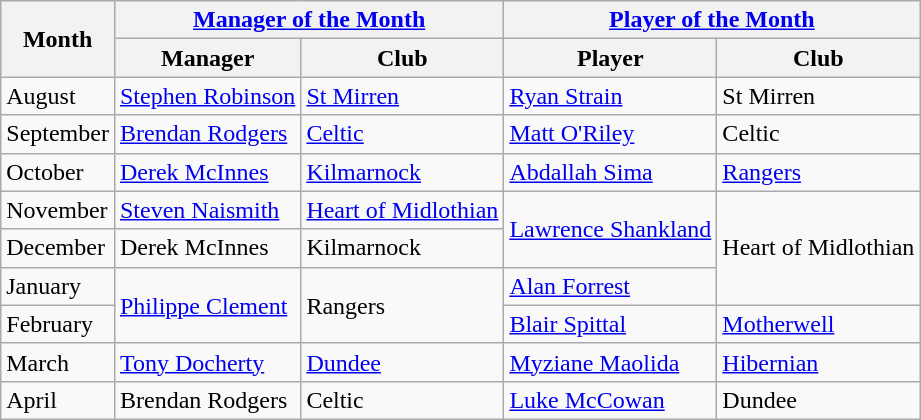<table class="wikitable">
<tr>
<th rowspan="2">Month</th>
<th colspan="2"><a href='#'>Manager of the Month</a></th>
<th colspan="2"><a href='#'>Player of the Month</a></th>
</tr>
<tr>
<th>Manager</th>
<th>Club</th>
<th>Player</th>
<th>Club</th>
</tr>
<tr>
<td>August</td>
<td> <a href='#'>Stephen Robinson</a></td>
<td><a href='#'>St Mirren</a></td>
<td> <a href='#'>Ryan Strain</a></td>
<td>St Mirren</td>
</tr>
<tr>
<td>September</td>
<td> <a href='#'>Brendan Rodgers</a></td>
<td><a href='#'>Celtic</a></td>
<td> <a href='#'>Matt O'Riley</a></td>
<td>Celtic</td>
</tr>
<tr>
<td>October</td>
<td> <a href='#'>Derek McInnes</a></td>
<td><a href='#'>Kilmarnock</a></td>
<td> <a href='#'>Abdallah Sima</a></td>
<td><a href='#'>Rangers</a></td>
</tr>
<tr>
<td>November</td>
<td> <a href='#'>Steven Naismith</a></td>
<td><a href='#'>Heart of Midlothian</a></td>
<td rowspan="2"> <a href='#'>Lawrence Shankland</a></td>
<td rowspan="3">Heart of Midlothian</td>
</tr>
<tr>
<td>December</td>
<td> Derek McInnes</td>
<td>Kilmarnock</td>
</tr>
<tr>
<td>January</td>
<td rowspan="2"> <a href='#'>Philippe Clement</a></td>
<td rowspan="2">Rangers</td>
<td> <a href='#'>Alan Forrest</a></td>
</tr>
<tr>
<td>February</td>
<td> <a href='#'>Blair Spittal</a></td>
<td><a href='#'>Motherwell</a></td>
</tr>
<tr>
<td>March</td>
<td> <a href='#'>Tony Docherty</a></td>
<td><a href='#'>Dundee</a></td>
<td> <a href='#'>Myziane Maolida</a></td>
<td><a href='#'>Hibernian</a></td>
</tr>
<tr>
<td>April</td>
<td> Brendan Rodgers</td>
<td>Celtic</td>
<td> <a href='#'>Luke McCowan</a></td>
<td>Dundee</td>
</tr>
</table>
